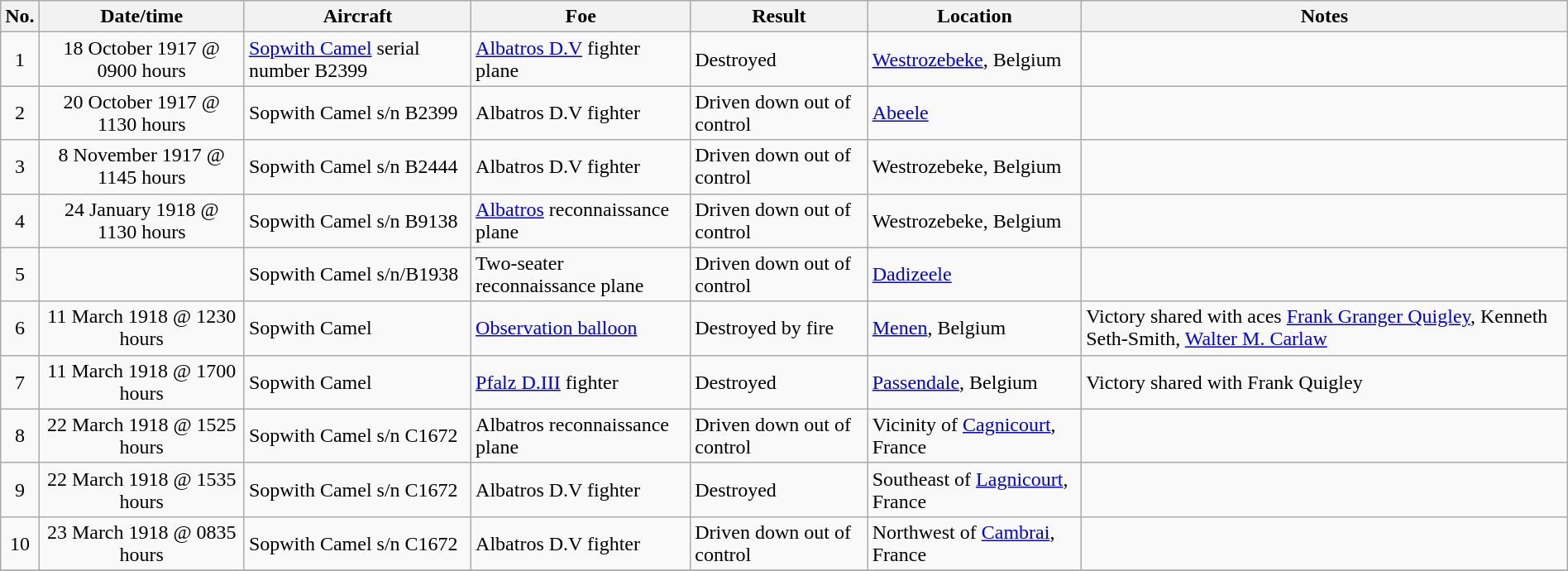<table class="wikitable" border="1" style="margin: 1em auto 1em auto">
<tr>
<th>No.</th>
<th>Date/time</th>
<th>Aircraft</th>
<th>Foe</th>
<th>Result</th>
<th>Location</th>
<th>Notes</th>
</tr>
<tr>
<td align="center">1</td>
<td align="center">18 October 1917 @ 0900 hours</td>
<td><a href='#'>Sopwith Camel</a> serial number B2399</td>
<td><a href='#'>Albatros D.V</a> fighter plane</td>
<td>Destroyed</td>
<td><a href='#'>Westrozebeke</a>, Belgium</td>
<td></td>
</tr>
<tr>
<td align="center">2</td>
<td align="center">20 October 1917 @ 1130 hours</td>
<td>Sopwith Camel s/n B2399</td>
<td>Albatros D.V fighter</td>
<td>Driven down out of control</td>
<td><a href='#'>Abeele</a></td>
<td></td>
</tr>
<tr>
<td align="center">3</td>
<td align="center">8 November 1917 @ 1145 hours</td>
<td>Sopwith Camel s/n B2444</td>
<td>Albatros D.V fighter</td>
<td>Driven down out of control</td>
<td>Westrozebeke, Belgium</td>
<td></td>
</tr>
<tr>
<td align="center">4</td>
<td align="center">24 January 1918 @ 1130 hours</td>
<td>Sopwith Camel s/n B9138</td>
<td><a href='#'>Albatros</a> reconnaissance plane</td>
<td>Driven down out of control</td>
<td>Westrozebeke, Belgium</td>
<td></td>
</tr>
<tr>
<td align="center">5</td>
<td align="center"></td>
<td>Sopwith Camel s/n/B1938</td>
<td>Two-seater reconnaissance plane</td>
<td>Driven down out of control</td>
<td><a href='#'>Dadizeele</a></td>
<td></td>
</tr>
<tr>
<td align="center">6</td>
<td align="center">11 March 1918 @ 1230 hours</td>
<td>Sopwith Camel</td>
<td><a href='#'>Observation balloon</a></td>
<td>Destroyed by fire</td>
<td><a href='#'>Menen</a>, Belgium</td>
<td>Victory shared with aces <a href='#'>Frank Granger Quigley</a>, Kenneth Seth-Smith, <a href='#'>Walter M. Carlaw</a></td>
</tr>
<tr>
<td align="center">7</td>
<td align="center">11 March 1918 @ 1700 hours</td>
<td>Sopwith Camel</td>
<td><a href='#'>Pfalz D.III</a> fighter</td>
<td>Destroyed</td>
<td><a href='#'>Passendale</a>, Belgium</td>
<td>Victory shared with Frank Quigley</td>
</tr>
<tr>
<td align="center">8</td>
<td align="center">22 March 1918 @ 1525 hours</td>
<td>Sopwith Camel s/n C1672</td>
<td>Albatros reconnaissance plane</td>
<td>Driven down out of control</td>
<td>Vicinity of <a href='#'>Cagnicourt</a>, France</td>
<td></td>
</tr>
<tr>
<td align="center">9</td>
<td align="center">22 March 1918 @ 1535 hours</td>
<td>Sopwith Camel s/n C1672</td>
<td>Albatros D.V fighter</td>
<td>Destroyed</td>
<td>Southeast of <a href='#'>Lagnicourt</a>, France</td>
<td></td>
</tr>
<tr>
<td align="center">10</td>
<td align="center">23 March 1918 @ 0835 hours</td>
<td>Sopwith Camel s/n C1672</td>
<td>Albatros D.V fighter</td>
<td>Driven down out of control</td>
<td>Northwest of <a href='#'>Cambrai</a>, France</td>
<td></td>
</tr>
<tr>
</tr>
</table>
